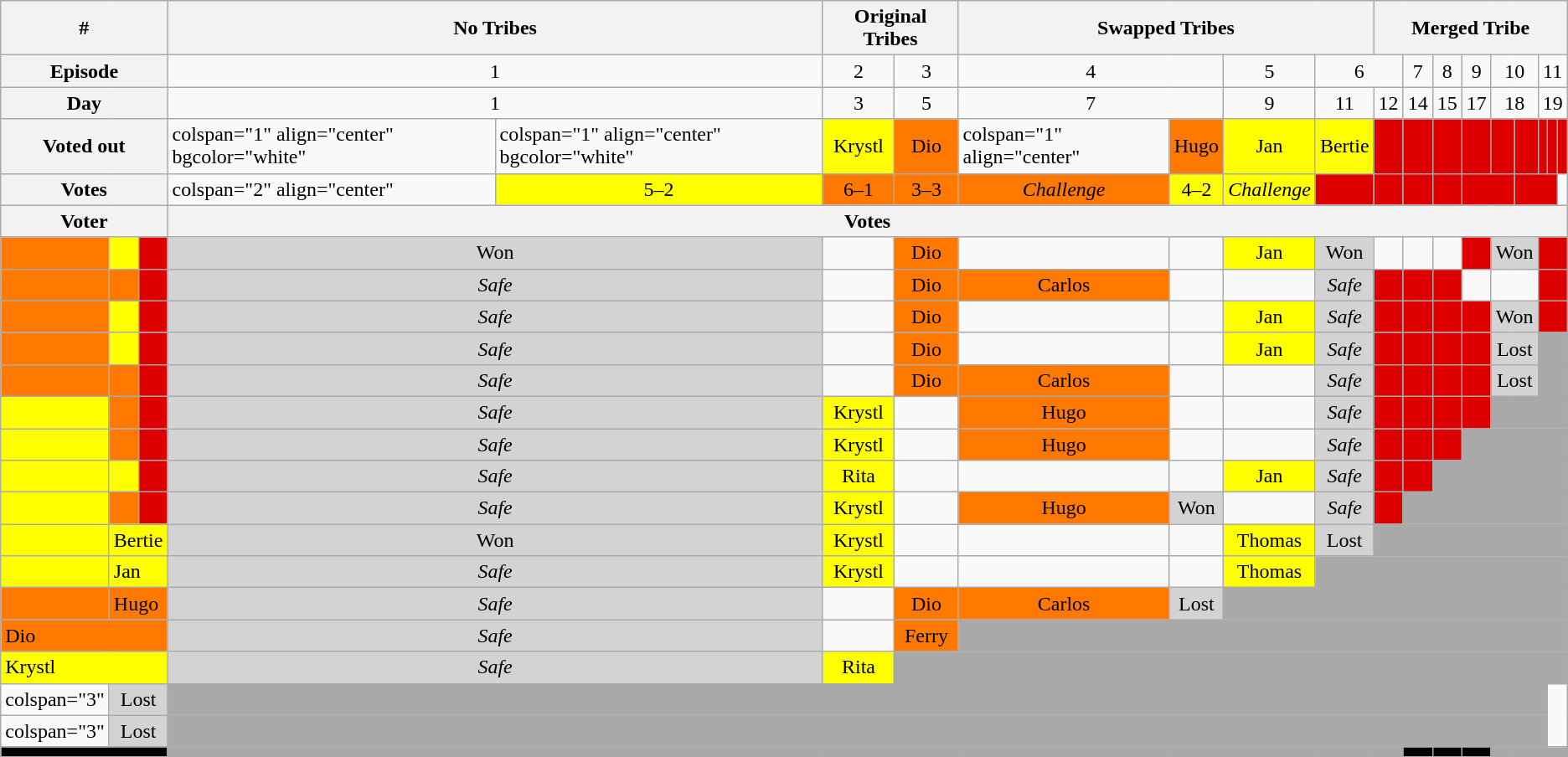<table class="wikitable" text-align:center;">
<tr>
<th colspan="3">#</th>
<th colspan="2">No Tribes</th>
<th colspan="2">Original Tribes</th>
<th colspan="4">Swapped Tribes</th>
<th colspan="9">Merged Tribe</th>
</tr>
<tr>
<th colspan="3" align="left">Episode</th>
<td colspan="2" align="center">1</td>
<td align="center">2</td>
<td align="center">3</td>
<td colspan="2" align="center">4</td>
<td align="center">5</td>
<td colspan="2" align="center">6</td>
<td align="center">7</td>
<td align="center">8</td>
<td align="center">9</td>
<td colspan="2" align="center">10</td>
<td colspan="3" align="center">11</td>
</tr>
<tr>
<th colspan="3" align="left">Day</th>
<td colspan="2" align="center">1</td>
<td colspan="1" align="center">3</td>
<td colspan="1" align="center">5</td>
<td colspan="2" align="center">7</td>
<td colspan="1" align="center">9</td>
<td colspan="1" align="center">11</td>
<td colspan="1" align="center">12</td>
<td colspan="1" align="center">14</td>
<td colspan="1" align="center">15</td>
<td colspan="1" align="center">17</td>
<td colspan="2" align="center">18</td>
<td colspan="3" align="center">19</td>
</tr>
<tr>
<th colspan="3" align="left">Voted out</th>
<td>colspan="1" align="center" bgcolor="white" </td>
<td>colspan="1" align="center" bgcolor="white" </td>
<td colspan="1" align="center" bgcolor="yellow">Krystl</td>
<td colspan="1" align="center" bgcolor="FF7900">Dio</td>
<td>colspan="1" align="center" </td>
<td colspan="1" align="center" bgcolor="FF7900">Hugo</td>
<td colspan="1" align="center" bgcolor="yellow">Jan</td>
<td colspan="1" align="center" bgcolor="yellow">Bertie</td>
<td colspan="1" align="center" bgcolor="#de0000"></td>
<td colspan="1" align="center" bgcolor="#de0000"></td>
<td colspan="1" align="center" bgcolor="#de0000"></td>
<td colspan="1" align="center" bgcolor="#de0000"></td>
<td colspan="1" align="center" bgcolor="#de0000"></td>
<td colspan="1" align="center" bgcolor="#de0000"></td>
<td colspan="1" align="center" bgcolor="#de0000"></td>
<td colspan="1" align="center" bgcolor="#de0000"></td>
<td colspan="1" align="center" bgcolor="#de0000"></td>
</tr>
<tr>
<th colspan="3" align="left">Votes</th>
<td>colspan="2" align="center" </td>
<td colspan="1" align="center" bgcolor="yellow">5–2</td>
<td colspan="1" align="center" bgcolor="FF7900">6–1</td>
<td colspan="1" align="center" bgcolor="FF7900">3–3</td>
<td colspan="1" align="center" bgcolor="FF7900"><em>Challenge</em></td>
<td colspan="1" align="center" bgcolor="yellow">4–2</td>
<td colspan="1" align="center" bgcolor="yellow"><em>Challenge</em></td>
<td colspan="1" align="center" bgcolor="#de0000"></td>
<td colspan="1" align="center" bgcolor="#de0000"></td>
<td colspan="1" align="center" bgcolor="#de0000"></td>
<td colspan="1" align="center" bgcolor="#de0000"></td>
<td colspan="2" align="center" bgcolor="#de0000"></td>
<td colspan="3" align="center" bgcolor="#de0000"></td>
</tr>
<tr>
<th colspan="3">Voter</th>
<th colspan="17" align="center">Votes</th>
</tr>
<tr>
<td bgcolor="FF7900"></td>
<td bgcolor="yellow"></td>
<td bgcolor="#de0000"></td>
<td align="center" colspan="2" bgcolor="lightgrey">Won</td>
<td></td>
<td align="center" bgcolor="FF7900">Dio</td>
<td></td>
<td></td>
<td align="center" bgcolor="yellow">Jan</td>
<td align="center" bgcolor="lightgrey">Won</td>
<td></td>
<td></td>
<td></td>
<td align="center" bgcolor="#de0000"></td>
<td align="center" colspan="2" bgcolor="lightgrey">Won</td>
<td colspan="3" align="center" bgcolor="#de0000"></td>
</tr>
<tr>
<td bgcolor="FF7900"></td>
<td bgcolor="FF7900"></td>
<td bgcolor="#de0000"></td>
<td align="center" colspan="2" bgcolor="lightgrey"><em>Safe</em></td>
<td></td>
<td align="center" bgcolor="FF7900">Dio</td>
<td align="center" bgcolor="FF7900">Carlos</td>
<td></td>
<td></td>
<td align="center" bgcolor="lightgrey"><em>Safe</em></td>
<td align="center" bgcolor="#de0000"></td>
<td align="center" bgcolor="#de0000"></td>
<td align="center" bgcolor="#de0000"></td>
<td></td>
<td colspan="2"></td>
<td colspan="3" align="center" bgcolor="#de0000"></td>
</tr>
<tr>
<td bgcolor="FF7900"></td>
<td bgcolor="yellow"></td>
<td bgcolor="#de0000"></td>
<td align="center" colspan="2" bgcolor="lightgrey"><em>Safe</em></td>
<td></td>
<td align="center" bgcolor="FF7900">Dio</td>
<td></td>
<td></td>
<td align="center" bgcolor="yellow">Jan</td>
<td align="center" bgcolor="lightgrey"><em>Safe</em></td>
<td align="center" bgcolor="#de0000"></td>
<td align="center" bgcolor="#de0000"></td>
<td align="center" bgcolor="#de0000"></td>
<td align="center" bgcolor="#de0000"></td>
<td align="center" colspan="2" bgcolor="lightgrey">Won</td>
<td colspan="3" align="center" bgcolor="#de0000"></td>
</tr>
<tr>
<td bgcolor="FF7900"></td>
<td bgcolor="yellow"></td>
<td bgcolor="#de0000"></td>
<td align="center" colspan="2" bgcolor="lightgrey"><em>Safe</em></td>
<td></td>
<td align="center" bgcolor="FF7900">Dio</td>
<td></td>
<td></td>
<td align="center" bgcolor="yellow">Jan</td>
<td align="center" bgcolor="lightgrey"><em>Safe</em></td>
<td align="center" bgcolor="#de0000"></td>
<td align="center" bgcolor="#de0000"></td>
<td align="center" bgcolor="#de0000"></td>
<td align="center" bgcolor="#de0000"></td>
<td align="center" colspan="2" bgcolor="lightgrey">Lost</td>
<td colspan="3" bgcolor="darkgrey"></td>
</tr>
<tr>
<td bgcolor="FF7900"></td>
<td bgcolor="FF7900"></td>
<td bgcolor="#de0000"></td>
<td align="center" colspan="2" bgcolor="lightgrey"><em>Safe</em></td>
<td></td>
<td align="center" bgcolor="FF7900">Dio</td>
<td align="center" bgcolor="FF7900">Carlos</td>
<td></td>
<td></td>
<td align="center" bgcolor="lightgrey"><em>Safe</em></td>
<td align="center" bgcolor="#de0000"></td>
<td align="center" bgcolor="#de0000"></td>
<td align="center" bgcolor="#de0000"></td>
<td align="center" bgcolor="#de0000"></td>
<td align="center" colspan="2" bgcolor="lightgrey">Lost</td>
<td colspan="3" bgcolor="darkgrey"></td>
</tr>
<tr>
<td bgcolor="yellow"></td>
<td bgcolor="FF7900"></td>
<td bgcolor="#de0000"></td>
<td align="center" colspan="2" bgcolor="lightgrey"><em>Safe</em></td>
<td align="center" bgcolor="yellow">Krystl</td>
<td></td>
<td align="center" bgcolor="FF7900">Hugo</td>
<td></td>
<td></td>
<td align="center" bgcolor="lightgrey"><em>Safe</em></td>
<td align="center" bgcolor="#de0000"></td>
<td align="center" bgcolor="#de0000"></td>
<td align="center" bgcolor="#de0000"></td>
<td align="center" bgcolor="#de0000"></td>
<td colspan="5" bgcolor="darkgrey"></td>
</tr>
<tr>
<td bgcolor="yellow"></td>
<td bgcolor="FF7900"></td>
<td bgcolor="#de0000"></td>
<td align="center" colspan="2" bgcolor="lightgrey"><em>Safe</em></td>
<td align="center" bgcolor="yellow">Krystl</td>
<td></td>
<td align="center" bgcolor="FF7900">Hugo</td>
<td></td>
<td></td>
<td align="center" bgcolor="lightgrey"><em>Safe</em></td>
<td align="center" bgcolor="#de0000"></td>
<td align="center" bgcolor="#de0000"></td>
<td align="center" bgcolor="#de0000"></td>
<td colspan="6" bgcolor="darkgrey"></td>
</tr>
<tr>
<td bgcolor="yellow"></td>
<td bgcolor="yellow"></td>
<td bgcolor="#de0000"></td>
<td align="center" colspan="2" bgcolor="lightgrey"><em>Safe</em></td>
<td align="center" bgcolor="yellow">Rita</td>
<td></td>
<td></td>
<td></td>
<td align="center" bgcolor="yellow">Jan</td>
<td align="center" bgcolor="lightgrey"><em>Safe</em></td>
<td align="center" bgcolor="#de0000"></td>
<td align="center" bgcolor="#de0000"></td>
<td colspan="7" bgcolor="darkgrey"></td>
</tr>
<tr>
<td bgcolor="yellow"></td>
<td bgcolor="FF7900"></td>
<td bgcolor="#de0000"></td>
<td align="center" colspan="2" bgcolor="lightgrey"><em>Safe</em></td>
<td align="center" bgcolor="yellow">Krystl</td>
<td></td>
<td align="center" bgcolor="FF7900">Hugo</td>
<td align="center" bgcolor="lightgrey">Won</td>
<td></td>
<td align="center" bgcolor="lightgrey"><em>Safe</em></td>
<td align="center" bgcolor="#de0000"></td>
<td colspan="8" bgcolor="darkgrey"></td>
</tr>
<tr>
<td bgcolor="yellow"></td>
<td colspan="2" bgcolor="yellow">Bertie</td>
<td align="center" colspan="2" bgcolor="lightgrey">Won</td>
<td align="center" bgcolor="yellow">Krystl</td>
<td></td>
<td></td>
<td></td>
<td align="center" bgcolor="yellow">Thomas</td>
<td align="center" bgcolor="lightgrey">Lost</td>
<td colspan="9" bgcolor="darkgrey"></td>
</tr>
<tr>
<td bgcolor="yellow"></td>
<td colspan="2" bgcolor="yellow">Jan</td>
<td align="center" colspan="2" bgcolor="lightgrey"><em>Safe</em></td>
<td align="center" bgcolor="yellow">Krystl</td>
<td></td>
<td></td>
<td></td>
<td align="center" bgcolor="yellow">Thomas</td>
<td colspan="10" bgcolor="darkgrey"></td>
</tr>
<tr>
<td bgcolor="FF7900"></td>
<td colspan="2" bgcolor="FF7900">Hugo</td>
<td align="center" colspan="2" bgcolor="lightgrey"><em>Safe</em></td>
<td></td>
<td align="center" bgcolor="FF7900">Dio</td>
<td align="center" bgcolor="FF7900">Carlos</td>
<td align="center" bgcolor="lightgrey">Lost</td>
<td colspan="11" bgcolor="darkgrey"></td>
</tr>
<tr>
<td colspan="3" bgcolor="FF7900">Dio</td>
<td align="center" colspan="2" bgcolor="lightgrey"><em>Safe</em></td>
<td></td>
<td align="center" bgcolor="FF7900">Ferry</td>
<td colspan="13" bgcolor="darkgrey"></td>
</tr>
<tr>
<td colspan="3" bgcolor="yellow">Krystl</td>
<td align="center" colspan="2" bgcolor="lightgrey"><em>Safe</em></td>
<td align="center" bgcolor="yellow">Rita</td>
<td colspan="14" bgcolor="darkgrey"></td>
</tr>
<tr>
<td>colspan="3" </td>
<td align="center" colspan="2" bgcolor="lightgrey">Lost</td>
<td colspan="15" bgcolor="darkgrey"></td>
</tr>
<tr>
<td>colspan="3" </td>
<td align="center" colspan="2" bgcolor="lightgrey">Lost</td>
<td colspan="15" bgcolor="darkgrey"></td>
</tr>
<tr>
<td colspan="3" bgcolor="black"></td>
<td colspan="9" bgcolor="darkgrey"></td>
<td bgcolor="black" align="center"></td>
<td bgcolor="black" align="center"></td>
<td bgcolor="black" align="center"></td>
<td colspan="5" bgcolor="darkgrey"></td>
</tr>
<tr>
</tr>
</table>
